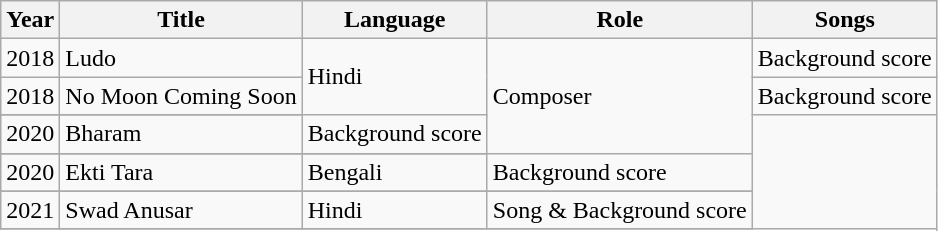<table class="wikitable sortable">
<tr>
<th>Year</th>
<th>Title</th>
<th>Language</th>
<th>Role</th>
<th>Songs</th>
</tr>
<tr>
<td>2018</td>
<td>Ludo</td>
<td rowspan ="3">Hindi</td>
<td rowspan ="5">Composer</td>
<td>Background score</td>
</tr>
<tr>
<td>2018</td>
<td>No Moon Coming Soon</td>
<td>Background score</td>
</tr>
<tr>
</tr>
<tr>
<td>2020</td>
<td>Bharam</td>
<td>Background score</td>
</tr>
<tr>
</tr>
<tr>
<td>2020</td>
<td>Ekti Tara</td>
<td>Bengali</td>
<td>Background score</td>
</tr>
<tr>
</tr>
<tr>
<td>2021</td>
<td>Swad Anusar</td>
<td>Hindi</td>
<td>Song & Background score</td>
</tr>
<tr>
</tr>
</table>
